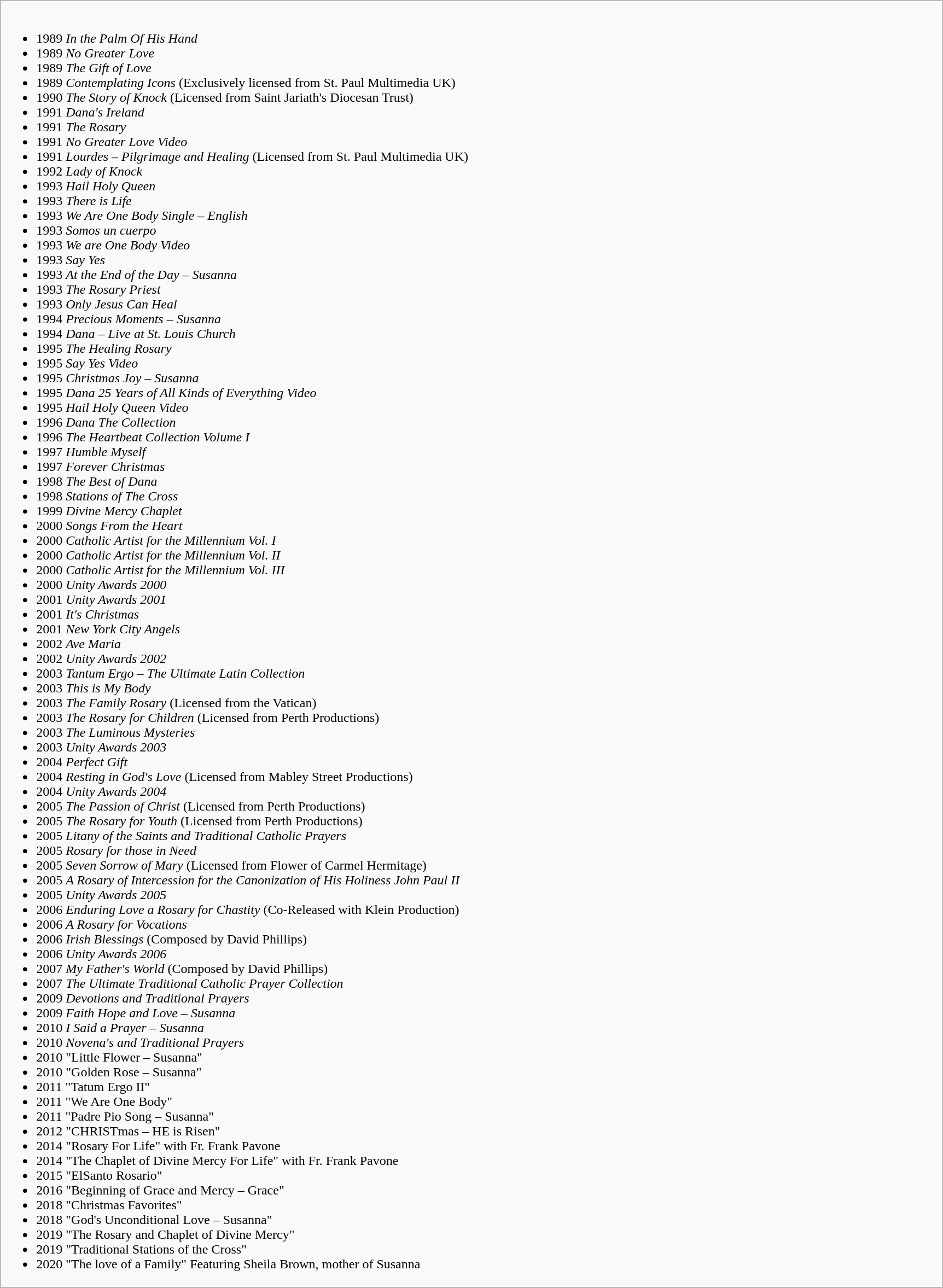<table class="wikitable">
<tr valign="top">
<td style="width:50%;"><br><ul><li>1989 <em>In the Palm Of His Hand</em></li><li>1989 <em>No Greater Love</em></li><li>1989 <em>The Gift of Love</em></li><li>1989 <em>Contemplating Icons</em> (Exclusively licensed from St. Paul Multimedia UK)</li><li>1990 <em>The Story of Knock</em> (Licensed from Saint Jariath's Diocesan Trust)</li><li>1991 <em>Dana's Ireland</em></li><li>1991 <em>The Rosary</em></li><li>1991 <em>No Greater Love Video</em></li><li>1991 <em>Lourdes – Pilgrimage and Healing</em> (Licensed from St. Paul Multimedia UK)</li><li>1992 <em>Lady of Knock</em></li><li>1993 <em>Hail Holy Queen</em></li><li>1993 <em>There is Life</em></li><li>1993 <em>We Are One Body Single – English</em></li><li>1993 <em>Somos un cuerpo</em></li><li>1993 <em>We are One Body Video</em></li><li>1993 <em>Say Yes</em></li><li>1993 <em>At the End of the Day – Susanna</em></li><li>1993 <em>The Rosary Priest</em></li><li>1993 <em>Only Jesus Can Heal</em></li><li>1994 <em>Precious Moments – Susanna</em></li><li>1994 <em>Dana – Live at St. Louis Church</em></li><li>1995 <em>The Healing Rosary</em></li><li>1995 <em>Say Yes Video</em></li><li>1995 <em>Christmas Joy – Susanna</em></li><li>1995 <em>Dana 25 Years of All Kinds of Everything Video</em></li><li>1995 <em>Hail Holy Queen Video</em></li><li>1996 <em>Dana The Collection</em></li><li>1996 <em>The Heartbeat Collection Volume I</em></li><li>1997 <em>Humble Myself</em></li><li>1997 <em>Forever Christmas</em></li><li>1998 <em>The Best of Dana</em></li><li>1998 <em>Stations of The Cross</em></li><li>1999 <em>Divine Mercy Chaplet</em></li><li>2000 <em> Songs From the Heart</em></li><li>2000 <em>Catholic Artist for the Millennium Vol. I</em></li><li>2000 <em>Catholic Artist for the Millennium Vol. II</em></li><li>2000 <em>Catholic Artist for the Millennium Vol. III</em></li><li>2000 <em>Unity Awards 2000</em></li><li>2001 <em>Unity Awards 2001</em></li><li>2001 <em>It's Christmas</em></li><li>2001 <em>New York City Angels</em></li><li>2002 <em>Ave Maria</em></li><li>2002 <em>Unity Awards 2002</em></li><li>2003 <em>Tantum Ergo – The Ultimate Latin Collection</em></li><li>2003 <em>This is My Body</em></li><li>2003 <em>The Family Rosary</em> (Licensed from the Vatican)</li><li>2003 <em>The Rosary for Children</em> (Licensed from Perth Productions)</li><li>2003 <em>The Luminous Mysteries</em></li><li>2003 <em>Unity Awards 2003</em></li><li>2004 <em>Perfect Gift</em></li><li>2004 <em>Resting in God's Love</em> (Licensed from Mabley Street Productions)</li><li>2004 <em>Unity Awards 2004</em></li><li>2005 <em>The Passion of Christ</em> (Licensed from Perth Productions)</li><li>2005 <em>The Rosary for Youth</em> (Licensed from Perth Productions)</li><li>2005 <em>Litany of the Saints and Traditional Catholic Prayers</em></li><li>2005 <em>Rosary for those in Need</em></li><li>2005 <em>Seven Sorrow of Mary</em> (Licensed from Flower of Carmel Hermitage)</li><li>2005 <em>A Rosary of Intercession for the Canonization of His Holiness John Paul II</em></li><li>2005 <em>Unity Awards 2005</em></li><li>2006 <em>Enduring Love a Rosary for Chastity</em> (Co-Released with Klein Production)</li><li>2006 <em> A Rosary for Vocations</em></li><li>2006 <em>Irish Blessings</em> (Composed by David Phillips)</li><li>2006 <em>Unity Awards 2006</em></li><li>2007 <em>My Father's World</em> (Composed by David Phillips)</li><li>2007 <em>The Ultimate Traditional Catholic Prayer Collection</em></li><li>2009 <em>Devotions and Traditional Prayers</em></li><li>2009 <em> Faith Hope and Love – Susanna</em></li><li>2010 <em> I Said a Prayer – Susanna</em></li><li>2010 <em> Novena's and Traditional Prayers</em></li><li>2010 "Little Flower – Susanna"</li><li>2010 "Golden Rose – Susanna"</li><li>2011 "Tatum Ergo II"</li><li>2011 "We Are One Body"</li><li>2011 "Padre Pio Song – Susanna"</li><li>2012 "CHRISTmas – HE is Risen"</li><li>2014 "Rosary For Life" with Fr. Frank Pavone</li><li>2014 "The Chaplet of Divine Mercy For Life" with Fr. Frank Pavone</li><li>2015 "ElSanto Rosario"</li><li>2016 "Beginning of Grace and Mercy – Grace"</li><li>2018 "Christmas Favorites"</li><li>2018 "God's Unconditional Love – Susanna"</li><li>2019 "The Rosary and Chaplet of Divine Mercy"</li><li>2019 "Traditional Stations of the Cross"</li><li>2020 "The love of a Family" Featuring Sheila Brown, mother of Susanna</li></ul></td>
</tr>
</table>
